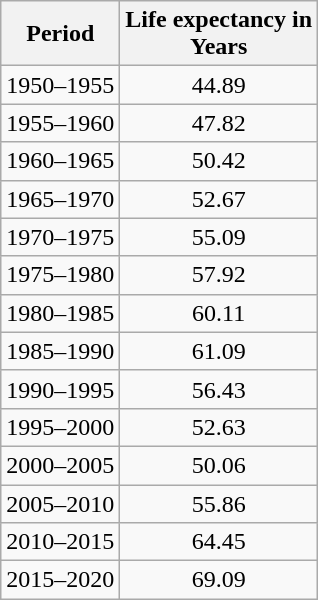<table class="wikitable" style="text-align:center">
<tr>
<th>Period</th>
<th>Life expectancy in<br>Years</th>
</tr>
<tr>
<td>1950–1955</td>
<td>44.89</td>
</tr>
<tr>
<td>1955–1960</td>
<td> 47.82</td>
</tr>
<tr>
<td>1960–1965</td>
<td> 50.42</td>
</tr>
<tr>
<td>1965–1970</td>
<td> 52.67</td>
</tr>
<tr>
<td>1970–1975</td>
<td> 55.09</td>
</tr>
<tr>
<td>1975–1980</td>
<td> 57.92</td>
</tr>
<tr>
<td>1980–1985</td>
<td> 60.11</td>
</tr>
<tr>
<td>1985–1990</td>
<td> 61.09</td>
</tr>
<tr>
<td>1990–1995</td>
<td> 56.43</td>
</tr>
<tr>
<td>1995–2000</td>
<td> 52.63</td>
</tr>
<tr>
<td>2000–2005</td>
<td> 50.06</td>
</tr>
<tr>
<td>2005–2010</td>
<td> 55.86</td>
</tr>
<tr>
<td>2010–2015</td>
<td> 64.45</td>
</tr>
<tr>
<td>2015–2020</td>
<td> 69.09</td>
</tr>
</table>
